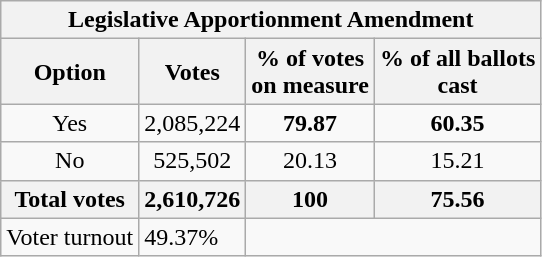<table class="wikitable">
<tr>
<th colspan=4 text align=center>Legislative Apportionment Amendment</th>
</tr>
<tr>
<th>Option</th>
<th>Votes</th>
<th>% of votes<br>on measure</th>
<th>% of all ballots<br>cast</th>
</tr>
<tr>
<td text align=center>Yes</td>
<td text align=center>2,085,224</td>
<td text align=center><strong>79.87</strong></td>
<td text align=center><strong>60.35</strong></td>
</tr>
<tr>
<td text align=center>No</td>
<td text align=center>525,502</td>
<td text align=center>20.13</td>
<td text align=center>15.21</td>
</tr>
<tr>
<th text align=center>Total votes</th>
<th text align=center><strong>2,610,726</strong></th>
<th text align=center><strong>100</strong></th>
<th text align=center><strong>75.56</strong></th>
</tr>
<tr>
<td>Voter turnout</td>
<td>49.37%</td>
</tr>
</table>
